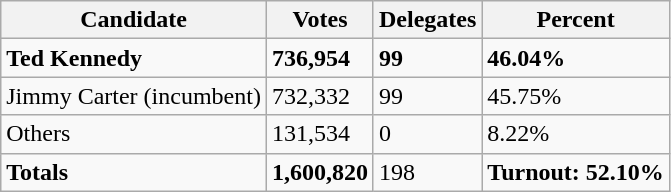<table class="wikitable">
<tr>
<th>Candidate</th>
<th>Votes</th>
<th>Delegates</th>
<th>Percent</th>
</tr>
<tr>
<td><strong>Ted Kennedy</strong></td>
<td><strong>736,954</strong></td>
<td><strong>99</strong></td>
<td><strong>46.04%</strong></td>
</tr>
<tr>
<td>Jimmy Carter (incumbent)</td>
<td>732,332</td>
<td>99</td>
<td>45.75%</td>
</tr>
<tr>
<td>Others</td>
<td>131,534</td>
<td>0</td>
<td>8.22%</td>
</tr>
<tr>
<td><strong>Totals</strong></td>
<td><strong>1,600,820</strong></td>
<td>198</td>
<td><strong>Turnout: 52.10%</strong></td>
</tr>
</table>
